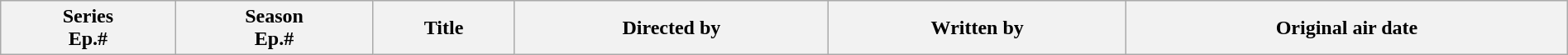<table class="wikitable plainrowheaders" style="width:100%; margin:auto;">
<tr>
<th>Series<br>Ep.#</th>
<th>Season<br>Ep.#</th>
<th>Title</th>
<th>Directed by</th>
<th>Written by</th>
<th>Original air date<br>















</th>
</tr>
</table>
